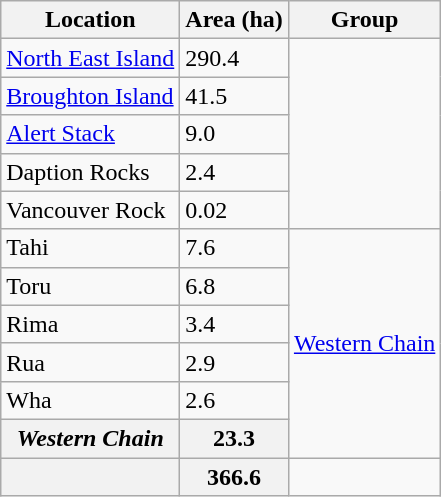<table class="wikitable sortable col2right">
<tr>
<th>Location</th>
<th>Area  (ha)</th>
<th>Group</th>
</tr>
<tr>
<td><a href='#'>North East Island</a></td>
<td>290.4</td>
</tr>
<tr>
<td><a href='#'>Broughton Island</a></td>
<td>41.5</td>
</tr>
<tr>
<td><a href='#'>Alert Stack</a></td>
<td>9.0</td>
</tr>
<tr>
<td>Daption Rocks</td>
<td>2.4</td>
</tr>
<tr>
<td>Vancouver Rock</td>
<td>0.02</td>
</tr>
<tr>
<td>Tahi</td>
<td>7.6</td>
<td rowspan=6><a href='#'>Western Chain</a></td>
</tr>
<tr>
<td>Toru</td>
<td>6.8</td>
</tr>
<tr>
<td>Rima</td>
<td>3.4</td>
</tr>
<tr>
<td>Rua</td>
<td>2.9</td>
</tr>
<tr>
<td>Wha</td>
<td>2.6</td>
</tr>
<tr>
<th><em>Western Chain</em></th>
<th>23.3</th>
</tr>
<tr>
<th></th>
<th>366.6</th>
</tr>
</table>
